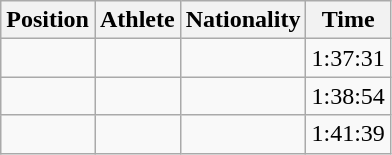<table class="wikitable sortable">
<tr>
<th scope="col">Position</th>
<th scope="col">Athlete</th>
<th scope="col">Nationality</th>
<th scope="col">Time</th>
</tr>
<tr>
<td align=center></td>
<td></td>
<td></td>
<td>1:37:31</td>
</tr>
<tr>
<td align=center></td>
<td></td>
<td></td>
<td>1:38:54</td>
</tr>
<tr>
<td align=center></td>
<td></td>
<td></td>
<td>1:41:39</td>
</tr>
</table>
